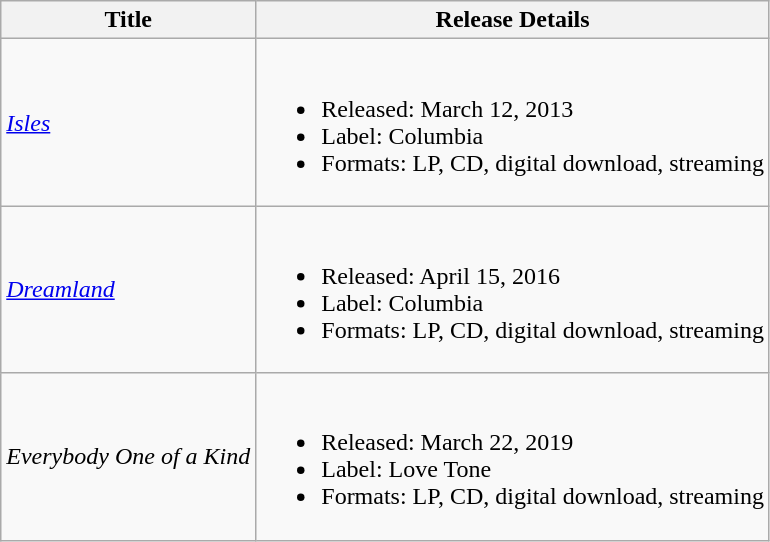<table class="wikitable">
<tr>
<th>Title</th>
<th>Release Details</th>
</tr>
<tr>
<td><em><a href='#'>Isles</a></em></td>
<td><br><ul><li>Released: March 12, 2013</li><li>Label: Columbia</li><li>Formats: LP, CD, digital download, streaming</li></ul></td>
</tr>
<tr>
<td><em><a href='#'>Dreamland</a></em></td>
<td><br><ul><li>Released: April 15, 2016</li><li>Label: Columbia</li><li>Formats: LP, CD, digital download, streaming</li></ul></td>
</tr>
<tr>
<td><em>Everybody One of a Kind</em></td>
<td><br><ul><li>Released: March 22, 2019</li><li>Label: Love Tone</li><li>Formats: LP, CD, digital download, streaming</li></ul></td>
</tr>
</table>
